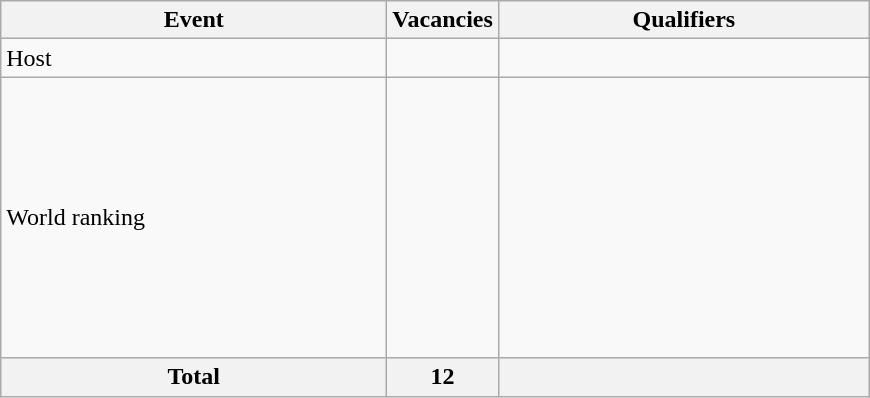<table class="wikitable" style="text-align:left; font-size:100%">
<tr>
<th width=250>Event</th>
<th width=50>Vacancies</th>
<th width=240>Qualifiers</th>
</tr>
<tr>
<td>Host</td>
<td></td>
<td></td>
</tr>
<tr>
<td>World ranking</td>
<td></td>
<td><br><br><br><br><br><br><br><br><br><br></td>
</tr>
<tr>
<th>Total</th>
<th>12</th>
<th></th>
</tr>
</table>
